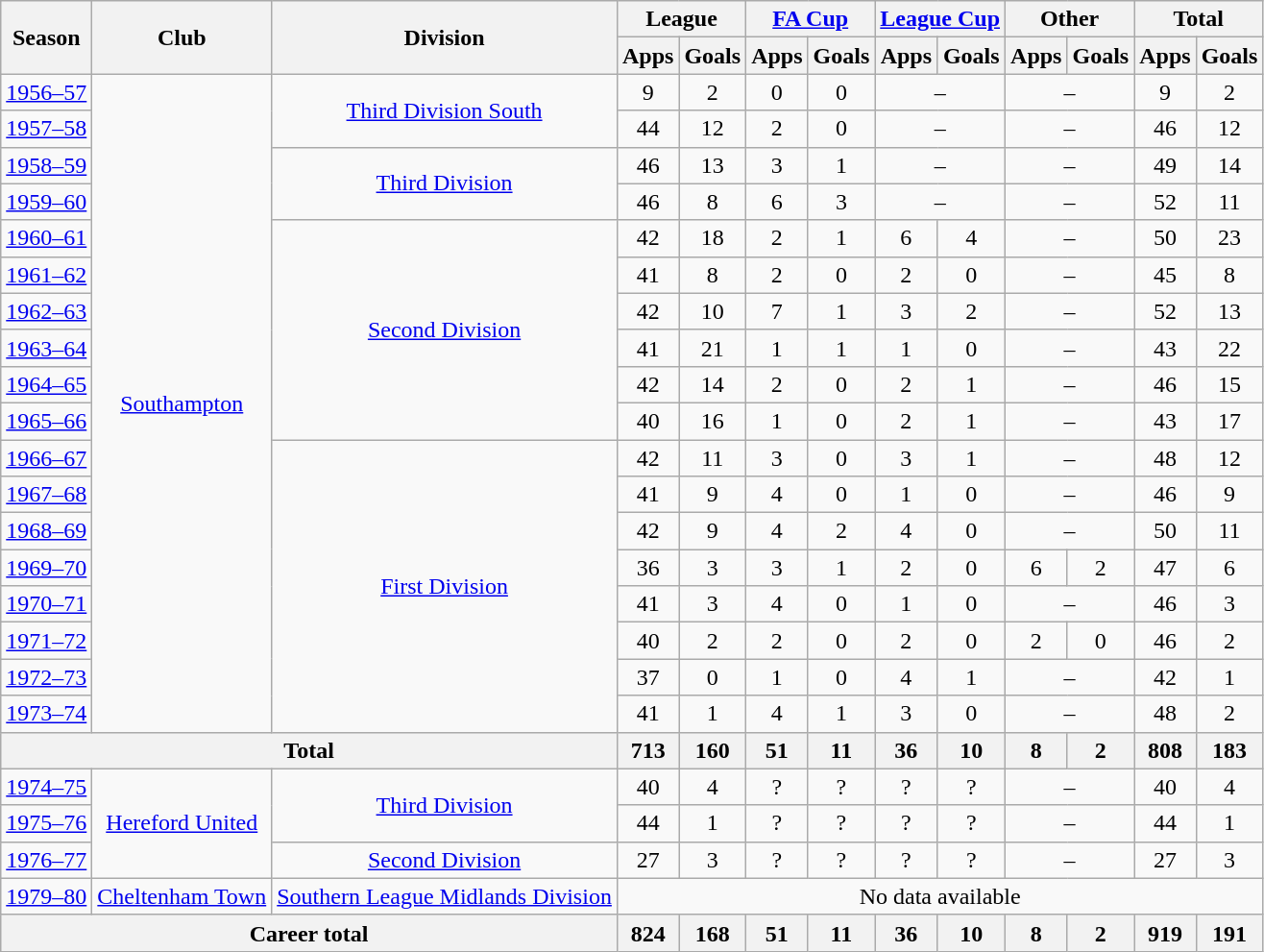<table class="wikitable" style="text-align:center">
<tr>
<th rowspan="2">Season</th>
<th rowspan="2">Club</th>
<th rowspan="2">Division</th>
<th colspan="2">League</th>
<th colspan="2"><a href='#'>FA Cup</a></th>
<th colspan="2"><a href='#'>League Cup</a></th>
<th colspan="2">Other</th>
<th colspan="2">Total</th>
</tr>
<tr>
<th>Apps</th>
<th>Goals</th>
<th>Apps</th>
<th>Goals</th>
<th>Apps</th>
<th>Goals</th>
<th>Apps</th>
<th>Goals</th>
<th>Apps</th>
<th>Goals</th>
</tr>
<tr>
<td><a href='#'>1956–57</a></td>
<td rowspan="18"><a href='#'>Southampton</a></td>
<td rowspan="2"><a href='#'>Third Division South</a></td>
<td>9</td>
<td>2</td>
<td>0</td>
<td>0</td>
<td colspan="2">–</td>
<td colspan="2">–</td>
<td>9</td>
<td>2</td>
</tr>
<tr>
<td><a href='#'>1957–58</a></td>
<td>44</td>
<td>12</td>
<td>2</td>
<td>0</td>
<td colspan="2">–</td>
<td colspan="2">–</td>
<td>46</td>
<td>12</td>
</tr>
<tr>
<td><a href='#'>1958–59</a></td>
<td rowspan="2"><a href='#'>Third Division</a></td>
<td>46</td>
<td>13</td>
<td>3</td>
<td>1</td>
<td colspan="2">–</td>
<td colspan="2">–</td>
<td>49</td>
<td>14</td>
</tr>
<tr>
<td><a href='#'>1959–60</a></td>
<td>46</td>
<td>8</td>
<td>6</td>
<td>3</td>
<td colspan="2">–</td>
<td colspan="2">–</td>
<td>52</td>
<td>11</td>
</tr>
<tr>
<td><a href='#'>1960–61</a></td>
<td rowspan="6"><a href='#'>Second Division</a></td>
<td>42</td>
<td>18</td>
<td>2</td>
<td>1</td>
<td>6</td>
<td>4</td>
<td colspan="2">–</td>
<td>50</td>
<td>23</td>
</tr>
<tr>
<td><a href='#'>1961–62</a></td>
<td>41</td>
<td>8</td>
<td>2</td>
<td>0</td>
<td>2</td>
<td>0</td>
<td colspan="2">–</td>
<td>45</td>
<td>8</td>
</tr>
<tr>
<td><a href='#'>1962–63</a></td>
<td>42</td>
<td>10</td>
<td>7</td>
<td>1</td>
<td>3</td>
<td>2</td>
<td colspan="2">–</td>
<td>52</td>
<td>13</td>
</tr>
<tr>
<td><a href='#'>1963–64</a></td>
<td>41</td>
<td>21</td>
<td>1</td>
<td>1</td>
<td>1</td>
<td>0</td>
<td colspan="2">–</td>
<td>43</td>
<td>22</td>
</tr>
<tr>
<td><a href='#'>1964–65</a></td>
<td>42</td>
<td>14</td>
<td>2</td>
<td>0</td>
<td>2</td>
<td>1</td>
<td colspan="2">–</td>
<td>46</td>
<td>15</td>
</tr>
<tr>
<td><a href='#'>1965–66</a></td>
<td>40</td>
<td>16</td>
<td>1</td>
<td>0</td>
<td>2</td>
<td>1</td>
<td colspan="2">–</td>
<td>43</td>
<td>17</td>
</tr>
<tr>
<td><a href='#'>1966–67</a></td>
<td rowspan="8"><a href='#'>First Division</a></td>
<td>42</td>
<td>11</td>
<td>3</td>
<td>0</td>
<td>3</td>
<td>1</td>
<td colspan="2">–</td>
<td>48</td>
<td>12</td>
</tr>
<tr>
<td><a href='#'>1967–68</a></td>
<td>41</td>
<td>9</td>
<td>4</td>
<td>0</td>
<td>1</td>
<td>0</td>
<td colspan="2">–</td>
<td>46</td>
<td>9</td>
</tr>
<tr>
<td><a href='#'>1968–69</a></td>
<td>42</td>
<td>9</td>
<td>4</td>
<td>2</td>
<td>4</td>
<td>0</td>
<td colspan="2">–</td>
<td>50</td>
<td>11</td>
</tr>
<tr>
<td><a href='#'>1969–70</a></td>
<td>36</td>
<td>3</td>
<td>3</td>
<td>1</td>
<td>2</td>
<td>0</td>
<td>6</td>
<td>2</td>
<td>47</td>
<td>6</td>
</tr>
<tr>
<td><a href='#'>1970–71</a></td>
<td>41</td>
<td>3</td>
<td>4</td>
<td>0</td>
<td>1</td>
<td>0</td>
<td colspan="2">–</td>
<td>46</td>
<td>3</td>
</tr>
<tr>
<td><a href='#'>1971–72</a></td>
<td>40</td>
<td>2</td>
<td>2</td>
<td>0</td>
<td>2</td>
<td>0</td>
<td>2</td>
<td>0</td>
<td>46</td>
<td>2</td>
</tr>
<tr>
<td><a href='#'>1972–73</a></td>
<td>37</td>
<td>0</td>
<td>1</td>
<td>0</td>
<td>4</td>
<td>1</td>
<td colspan="2">–</td>
<td>42</td>
<td>1</td>
</tr>
<tr>
<td><a href='#'>1973–74</a></td>
<td>41</td>
<td>1</td>
<td>4</td>
<td>1</td>
<td>3</td>
<td>0</td>
<td colspan="2">–</td>
<td>48</td>
<td>2</td>
</tr>
<tr>
<th colspan="3">Total</th>
<th>713</th>
<th>160</th>
<th>51</th>
<th>11</th>
<th>36</th>
<th>10</th>
<th>8</th>
<th>2</th>
<th>808</th>
<th>183</th>
</tr>
<tr>
<td><a href='#'>1974–75</a></td>
<td rowspan="3"><a href='#'>Hereford United</a></td>
<td rowspan="2"><a href='#'>Third Division</a></td>
<td>40</td>
<td>4</td>
<td>?</td>
<td>?</td>
<td>?</td>
<td>?</td>
<td colspan="2">–</td>
<td>40</td>
<td>4</td>
</tr>
<tr>
<td><a href='#'>1975–76</a></td>
<td>44</td>
<td>1</td>
<td>?</td>
<td>?</td>
<td>?</td>
<td>?</td>
<td colspan="2">–</td>
<td>44</td>
<td>1</td>
</tr>
<tr>
<td><a href='#'>1976–77</a></td>
<td rowspan="1"><a href='#'>Second Division</a></td>
<td>27</td>
<td>3</td>
<td>?</td>
<td>?</td>
<td>?</td>
<td>?</td>
<td colspan="2">–</td>
<td>27</td>
<td>3</td>
</tr>
<tr>
<td><a href='#'>1979–80</a></td>
<td><a href='#'>Cheltenham Town</a></td>
<td><a href='#'>Southern League Midlands Division</a></td>
<td colspan="10">No data available</td>
</tr>
<tr>
<th colspan="3">Career total</th>
<th>824</th>
<th>168</th>
<th>51</th>
<th>11</th>
<th>36</th>
<th>10</th>
<th>8</th>
<th>2</th>
<th>919</th>
<th>191</th>
</tr>
</table>
